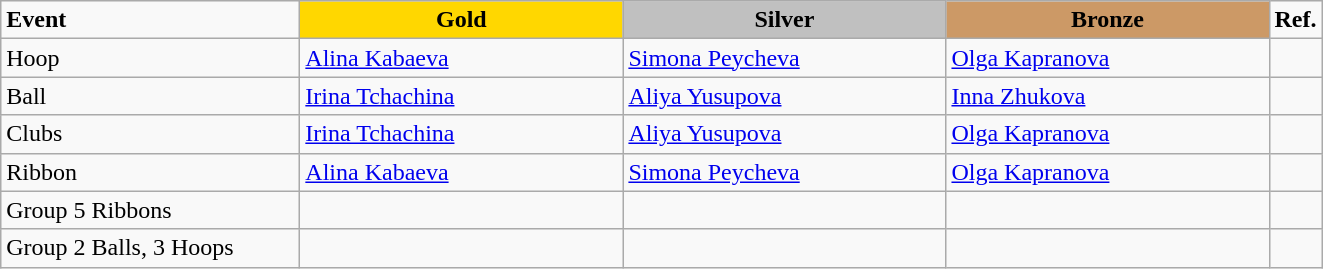<table class="wikitable">
<tr>
<td style="width:12em;"><strong>Event</strong></td>
<td style="text-align:center; background:gold; width:13em;"><strong>Gold</strong></td>
<td style="text-align:center; background:silver; width:13em;"><strong>Silver</strong></td>
<td style="text-align:center; background:#c96; width:13em;"><strong>Bronze</strong></td>
<td style="width:1em;"><strong>Ref.</strong></td>
</tr>
<tr>
<td>Hoop</td>
<td> <a href='#'>Alina Kabaeva</a></td>
<td> <a href='#'>Simona Peycheva</a></td>
<td> <a href='#'>Olga Kapranova</a></td>
<td></td>
</tr>
<tr>
<td>Ball</td>
<td> <a href='#'>Irina Tchachina</a></td>
<td> <a href='#'>Aliya Yusupova</a></td>
<td> <a href='#'>Inna Zhukova</a></td>
<td></td>
</tr>
<tr>
<td>Clubs</td>
<td> <a href='#'>Irina Tchachina</a></td>
<td> <a href='#'>Aliya Yusupova</a></td>
<td> <a href='#'>Olga Kapranova</a></td>
<td></td>
</tr>
<tr>
<td>Ribbon</td>
<td> <a href='#'>Alina Kabaeva</a></td>
<td> <a href='#'>Simona Peycheva</a></td>
<td> <a href='#'>Olga Kapranova</a></td>
<td></td>
</tr>
<tr>
<td>Group 5 Ribbons</td>
<td></td>
<td></td>
<td></td>
<td></td>
</tr>
<tr>
<td>Group 2 Balls, 3 Hoops</td>
<td></td>
<td></td>
<td></td>
<td></td>
</tr>
</table>
